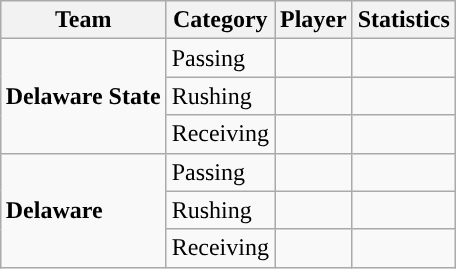<table class="wikitable" style="float: right;">
<tr>
<th>Team</th>
<th>Category</th>
<th>Player</th>
<th>Statistics</th>
</tr>
<tr>
<td rowspan=3><strong>Delaware State</strong></td>
<td>Passing</td>
<td></td>
<td></td>
</tr>
<tr>
<td>Rushing</td>
<td></td>
<td></td>
</tr>
<tr>
<td>Receiving</td>
<td></td>
<td></td>
</tr>
<tr>
<td rowspan=3><strong>Delaware</strong></td>
<td>Passing</td>
<td></td>
<td></td>
</tr>
<tr>
<td>Rushing</td>
<td></td>
<td></td>
</tr>
<tr>
<td>Receiving</td>
<td></td>
<td></td>
</tr>
</table>
